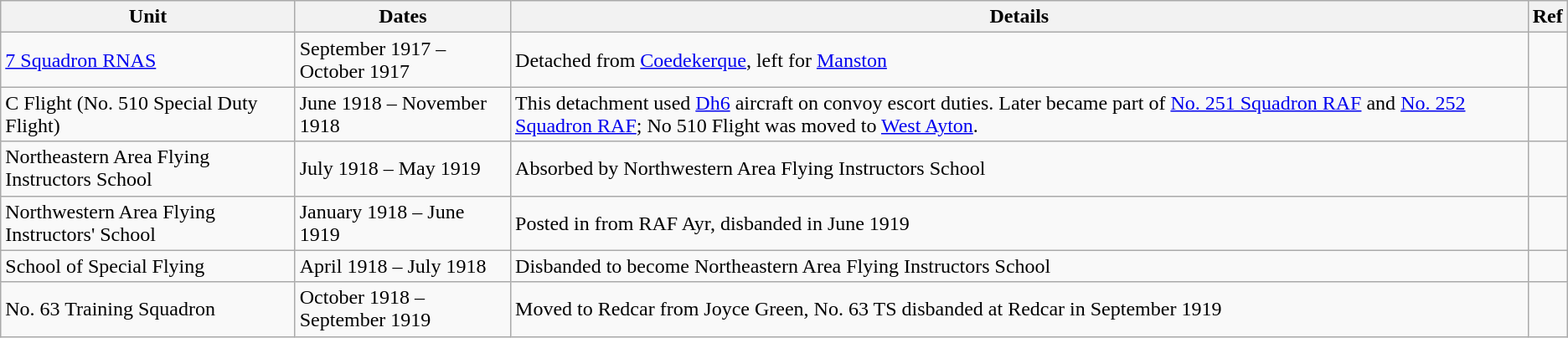<table class="wikitable">
<tr>
<th>Unit</th>
<th>Dates</th>
<th>Details</th>
<th>Ref</th>
</tr>
<tr>
<td><a href='#'>7 Squadron RNAS</a></td>
<td>September 1917 – October 1917</td>
<td>Detached from <a href='#'>Coedekerque</a>, left for <a href='#'>Manston</a></td>
<td></td>
</tr>
<tr>
<td>C Flight (No. 510 Special Duty Flight)</td>
<td>June 1918 – November 1918</td>
<td>This detachment used <a href='#'>Dh6</a> aircraft on convoy escort duties. Later became part of <a href='#'>No. 251 Squadron RAF</a> and <a href='#'>No. 252 Squadron RAF</a>; No 510 Flight was moved to <a href='#'>West Ayton</a>.</td>
<td></td>
</tr>
<tr>
<td>Northeastern Area Flying Instructors School</td>
<td>July 1918 – May 1919</td>
<td>Absorbed by Northwestern Area Flying Instructors School</td>
<td></td>
</tr>
<tr>
<td>Northwestern Area Flying Instructors' School</td>
<td>January 1918 – June 1919</td>
<td>Posted in from RAF Ayr, disbanded in June 1919</td>
<td></td>
</tr>
<tr>
<td>School of Special Flying</td>
<td>April 1918 – July 1918</td>
<td>Disbanded to become Northeastern Area Flying Instructors School</td>
<td></td>
</tr>
<tr>
<td>No. 63 Training Squadron</td>
<td>October 1918 – September 1919</td>
<td>Moved to Redcar from Joyce Green, No. 63 TS disbanded at Redcar in September 1919</td>
<td></td>
</tr>
</table>
